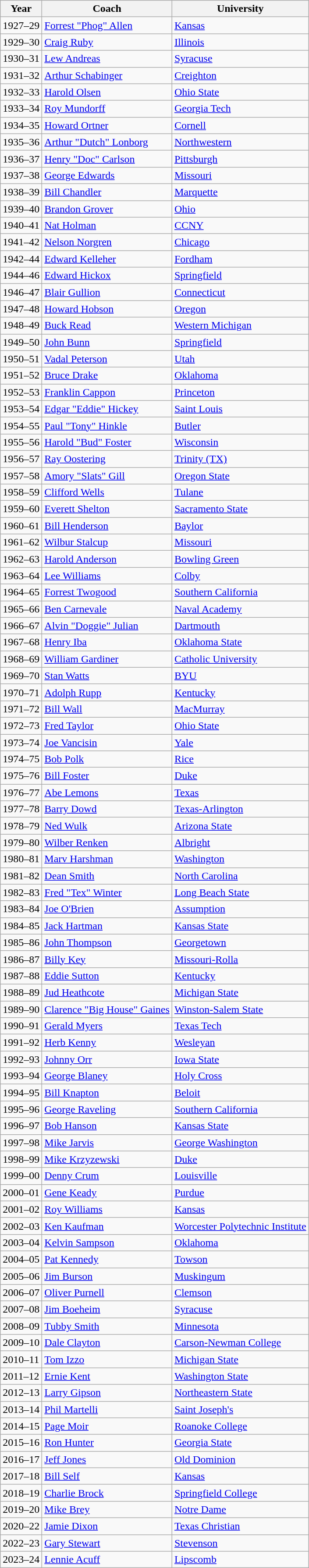<table class="wikitable sortable" font=90%">
<tr>
<th><strong>Year</strong></th>
<th><strong>Coach</strong></th>
<th><strong>University</strong></th>
</tr>
<tr>
<td>1927–29</td>
<td><a href='#'>Forrest "Phog" Allen</a></td>
<td><a href='#'>Kansas</a></td>
</tr>
<tr>
<td>1929–30</td>
<td><a href='#'>Craig Ruby</a></td>
<td><a href='#'>Illinois</a></td>
</tr>
<tr>
<td>1930–31</td>
<td><a href='#'>Lew Andreas</a></td>
<td><a href='#'>Syracuse</a></td>
</tr>
<tr>
<td>1931–32</td>
<td><a href='#'>Arthur Schabinger</a></td>
<td><a href='#'>Creighton</a></td>
</tr>
<tr>
<td>1932–33</td>
<td><a href='#'>Harold Olsen</a></td>
<td><a href='#'>Ohio State</a></td>
</tr>
<tr>
<td>1933–34</td>
<td><a href='#'>Roy Mundorff</a></td>
<td><a href='#'>Georgia Tech</a></td>
</tr>
<tr>
<td>1934–35</td>
<td><a href='#'>Howard Ortner</a></td>
<td><a href='#'>Cornell</a></td>
</tr>
<tr>
<td>1935–36</td>
<td><a href='#'>Arthur "Dutch" Lonborg</a></td>
<td><a href='#'>Northwestern</a></td>
</tr>
<tr>
<td>1936–37</td>
<td><a href='#'>Henry "Doc" Carlson</a></td>
<td><a href='#'>Pittsburgh</a></td>
</tr>
<tr>
<td>1937–38</td>
<td><a href='#'>George Edwards</a></td>
<td><a href='#'>Missouri</a></td>
</tr>
<tr>
<td>1938–39</td>
<td><a href='#'>Bill Chandler</a></td>
<td><a href='#'>Marquette</a></td>
</tr>
<tr>
<td>1939–40</td>
<td><a href='#'>Brandon Grover</a></td>
<td><a href='#'>Ohio</a></td>
</tr>
<tr>
<td>1940–41</td>
<td><a href='#'>Nat Holman</a></td>
<td><a href='#'>CCNY</a></td>
</tr>
<tr>
<td>1941–42</td>
<td><a href='#'>Nelson Norgren</a></td>
<td><a href='#'>Chicago</a></td>
</tr>
<tr>
<td>1942–44</td>
<td><a href='#'>Edward Kelleher</a></td>
<td><a href='#'>Fordham</a></td>
</tr>
<tr>
<td>1944–46</td>
<td><a href='#'>Edward Hickox</a></td>
<td><a href='#'>Springfield</a></td>
</tr>
<tr>
<td>1946–47</td>
<td><a href='#'>Blair Gullion</a></td>
<td><a href='#'>Connecticut</a></td>
</tr>
<tr>
<td>1947–48</td>
<td><a href='#'>Howard Hobson</a></td>
<td><a href='#'>Oregon</a></td>
</tr>
<tr>
<td>1948–49</td>
<td><a href='#'>Buck Read</a></td>
<td><a href='#'>Western Michigan</a></td>
</tr>
<tr>
<td>1949–50</td>
<td><a href='#'>John Bunn</a></td>
<td><a href='#'>Springfield</a></td>
</tr>
<tr>
<td>1950–51</td>
<td><a href='#'>Vadal Peterson</a></td>
<td><a href='#'>Utah</a></td>
</tr>
<tr>
<td>1951–52</td>
<td><a href='#'>Bruce Drake</a></td>
<td><a href='#'>Oklahoma</a></td>
</tr>
<tr>
<td>1952–53</td>
<td><a href='#'>Franklin Cappon</a></td>
<td><a href='#'>Princeton</a></td>
</tr>
<tr>
<td>1953–54</td>
<td><a href='#'>Edgar "Eddie" Hickey</a></td>
<td><a href='#'>Saint Louis</a></td>
</tr>
<tr>
<td>1954–55</td>
<td><a href='#'>Paul "Tony" Hinkle</a></td>
<td><a href='#'>Butler</a></td>
</tr>
<tr>
<td>1955–56</td>
<td><a href='#'>Harold "Bud" Foster</a></td>
<td><a href='#'>Wisconsin</a></td>
</tr>
<tr>
<td>1956–57</td>
<td><a href='#'>Ray Oostering</a></td>
<td><a href='#'>Trinity (TX)</a></td>
</tr>
<tr>
<td>1957–58</td>
<td><a href='#'>Amory "Slats" Gill</a></td>
<td><a href='#'>Oregon State</a></td>
</tr>
<tr>
<td>1958–59</td>
<td><a href='#'>Clifford Wells</a></td>
<td><a href='#'>Tulane</a></td>
</tr>
<tr>
<td>1959–60</td>
<td><a href='#'>Everett Shelton</a></td>
<td><a href='#'>Sacramento State</a></td>
</tr>
<tr>
<td>1960–61</td>
<td><a href='#'>Bill Henderson</a></td>
<td><a href='#'>Baylor</a></td>
</tr>
<tr>
<td>1961–62</td>
<td><a href='#'>Wilbur Stalcup</a></td>
<td><a href='#'>Missouri</a></td>
</tr>
<tr>
<td>1962–63</td>
<td><a href='#'>Harold Anderson</a></td>
<td><a href='#'>Bowling Green</a></td>
</tr>
<tr>
<td>1963–64</td>
<td><a href='#'>Lee Williams</a></td>
<td><a href='#'>Colby</a></td>
</tr>
<tr>
<td>1964–65</td>
<td><a href='#'>Forrest Twogood</a></td>
<td><a href='#'>Southern California</a></td>
</tr>
<tr>
<td>1965–66</td>
<td><a href='#'>Ben Carnevale</a></td>
<td><a href='#'>Naval Academy</a></td>
</tr>
<tr>
<td>1966–67</td>
<td><a href='#'>Alvin "Doggie" Julian</a></td>
<td><a href='#'>Dartmouth</a></td>
</tr>
<tr>
<td>1967–68</td>
<td><a href='#'>Henry Iba</a></td>
<td><a href='#'>Oklahoma State</a></td>
</tr>
<tr>
<td>1968–69</td>
<td><a href='#'>William Gardiner</a></td>
<td><a href='#'>Catholic University</a></td>
</tr>
<tr>
<td>1969–70</td>
<td><a href='#'>Stan Watts</a></td>
<td><a href='#'>BYU</a></td>
</tr>
<tr>
<td>1970–71</td>
<td><a href='#'>Adolph Rupp</a></td>
<td><a href='#'>Kentucky</a></td>
</tr>
<tr>
<td>1971–72</td>
<td><a href='#'>Bill Wall</a></td>
<td><a href='#'>MacMurray</a></td>
</tr>
<tr>
<td>1972–73</td>
<td><a href='#'>Fred Taylor</a></td>
<td><a href='#'>Ohio State</a></td>
</tr>
<tr>
<td>1973–74</td>
<td><a href='#'>Joe Vancisin</a></td>
<td><a href='#'>Yale</a></td>
</tr>
<tr>
<td>1974–75</td>
<td><a href='#'>Bob Polk</a></td>
<td><a href='#'>Rice</a></td>
</tr>
<tr>
<td>1975–76</td>
<td><a href='#'>Bill Foster</a></td>
<td><a href='#'>Duke</a></td>
</tr>
<tr>
<td>1976–77</td>
<td><a href='#'>Abe Lemons</a></td>
<td><a href='#'>Texas</a></td>
</tr>
<tr>
<td>1977–78</td>
<td><a href='#'>Barry Dowd</a></td>
<td><a href='#'>Texas-Arlington</a></td>
</tr>
<tr>
<td>1978–79</td>
<td><a href='#'>Ned Wulk</a></td>
<td><a href='#'>Arizona State</a></td>
</tr>
<tr>
<td>1979–80</td>
<td><a href='#'>Wilber Renken</a></td>
<td><a href='#'>Albright</a></td>
</tr>
<tr>
<td>1980–81</td>
<td><a href='#'>Marv Harshman</a></td>
<td><a href='#'>Washington</a></td>
</tr>
<tr>
<td>1981–82</td>
<td><a href='#'>Dean Smith</a></td>
<td><a href='#'>North Carolina</a></td>
</tr>
<tr>
<td>1982–83</td>
<td><a href='#'>Fred "Tex" Winter</a></td>
<td><a href='#'>Long Beach State</a></td>
</tr>
<tr>
<td>1983–84</td>
<td><a href='#'>Joe O'Brien</a></td>
<td><a href='#'>Assumption</a></td>
</tr>
<tr>
<td>1984–85</td>
<td><a href='#'>Jack Hartman</a></td>
<td><a href='#'>Kansas State</a></td>
</tr>
<tr>
<td>1985–86</td>
<td><a href='#'>John Thompson</a></td>
<td><a href='#'>Georgetown</a></td>
</tr>
<tr>
<td>1986–87</td>
<td><a href='#'>Billy Key</a></td>
<td><a href='#'>Missouri-Rolla</a></td>
</tr>
<tr>
<td>1987–88</td>
<td><a href='#'>Eddie Sutton</a></td>
<td><a href='#'>Kentucky</a></td>
</tr>
<tr>
<td>1988–89</td>
<td><a href='#'>Jud Heathcote</a></td>
<td><a href='#'>Michigan State</a></td>
</tr>
<tr>
<td>1989–90</td>
<td><a href='#'>Clarence "Big House" Gaines</a></td>
<td><a href='#'>Winston-Salem State</a></td>
</tr>
<tr>
<td>1990–91</td>
<td><a href='#'>Gerald Myers</a></td>
<td><a href='#'>Texas Tech</a></td>
</tr>
<tr>
<td>1991–92</td>
<td><a href='#'>Herb Kenny</a></td>
<td><a href='#'>Wesleyan</a></td>
</tr>
<tr>
<td>1992–93</td>
<td><a href='#'>Johnny Orr</a></td>
<td><a href='#'>Iowa State</a></td>
</tr>
<tr>
<td>1993–94</td>
<td><a href='#'>George Blaney</a></td>
<td><a href='#'>Holy Cross</a></td>
</tr>
<tr>
<td>1994–95</td>
<td><a href='#'>Bill Knapton</a></td>
<td><a href='#'>Beloit</a></td>
</tr>
<tr>
<td>1995–96</td>
<td><a href='#'>George Raveling</a></td>
<td><a href='#'>Southern California</a></td>
</tr>
<tr>
<td>1996–97</td>
<td><a href='#'>Bob Hanson</a></td>
<td><a href='#'>Kansas State</a></td>
</tr>
<tr>
<td>1997–98</td>
<td><a href='#'>Mike Jarvis</a></td>
<td><a href='#'>George Washington</a></td>
</tr>
<tr>
<td>1998–99</td>
<td><a href='#'>Mike Krzyzewski</a></td>
<td><a href='#'>Duke</a></td>
</tr>
<tr>
<td>1999–00</td>
<td><a href='#'>Denny Crum</a></td>
<td><a href='#'>Louisville</a></td>
</tr>
<tr>
<td>2000–01</td>
<td><a href='#'>Gene Keady</a></td>
<td><a href='#'>Purdue</a></td>
</tr>
<tr>
<td>2001–02</td>
<td><a href='#'>Roy Williams</a></td>
<td><a href='#'>Kansas</a></td>
</tr>
<tr>
<td>2002–03</td>
<td><a href='#'>Ken Kaufman</a></td>
<td><a href='#'>Worcester Polytechnic Institute</a></td>
</tr>
<tr>
<td>2003–04</td>
<td><a href='#'>Kelvin Sampson</a></td>
<td><a href='#'>Oklahoma</a></td>
</tr>
<tr>
<td>2004–05</td>
<td><a href='#'>Pat Kennedy</a></td>
<td><a href='#'>Towson</a></td>
</tr>
<tr>
<td>2005–06</td>
<td><a href='#'>Jim Burson</a></td>
<td><a href='#'>Muskingum</a></td>
</tr>
<tr>
<td>2006–07</td>
<td><a href='#'>Oliver Purnell</a></td>
<td><a href='#'>Clemson</a></td>
</tr>
<tr>
<td>2007–08</td>
<td><a href='#'>Jim Boeheim</a></td>
<td><a href='#'>Syracuse</a></td>
</tr>
<tr>
<td>2008–09</td>
<td><a href='#'>Tubby Smith</a></td>
<td><a href='#'>Minnesota</a></td>
</tr>
<tr>
<td>2009–10</td>
<td><a href='#'>Dale Clayton</a></td>
<td><a href='#'>Carson-Newman College</a></td>
</tr>
<tr>
<td>2010–11</td>
<td><a href='#'>Tom Izzo</a></td>
<td><a href='#'>Michigan State</a></td>
</tr>
<tr>
<td>2011–12</td>
<td><a href='#'>Ernie Kent</a></td>
<td><a href='#'>Washington State</a></td>
</tr>
<tr>
<td>2012–13</td>
<td><a href='#'>Larry Gipson</a></td>
<td><a href='#'>Northeastern State</a></td>
</tr>
<tr>
<td>2013–14</td>
<td><a href='#'>Phil Martelli</a></td>
<td><a href='#'>Saint Joseph's</a></td>
</tr>
<tr>
<td>2014–15</td>
<td><a href='#'>Page Moir</a></td>
<td><a href='#'>Roanoke College</a></td>
</tr>
<tr>
<td>2015–16</td>
<td><a href='#'>Ron Hunter</a></td>
<td><a href='#'>Georgia State</a></td>
</tr>
<tr>
<td>2016–17</td>
<td><a href='#'>Jeff Jones</a></td>
<td><a href='#'>Old Dominion</a></td>
</tr>
<tr>
<td>2017–18</td>
<td><a href='#'>Bill Self</a></td>
<td><a href='#'>Kansas</a></td>
</tr>
<tr>
<td>2018–19</td>
<td><a href='#'>Charlie Brock</a></td>
<td><a href='#'>Springfield College</a></td>
</tr>
<tr>
<td>2019–20</td>
<td><a href='#'>Mike Brey</a></td>
<td><a href='#'>Notre Dame</a></td>
</tr>
<tr>
<td>2020–22</td>
<td><a href='#'>Jamie Dixon</a></td>
<td><a href='#'>Texas Christian</a></td>
</tr>
<tr>
<td>2022–23</td>
<td><a href='#'>Gary Stewart</a></td>
<td><a href='#'>Stevenson</a></td>
</tr>
<tr>
<td>2023–24</td>
<td><a href='#'>Lennie Acuff</a></td>
<td><a href='#'>Lipscomb</a></td>
</tr>
</table>
